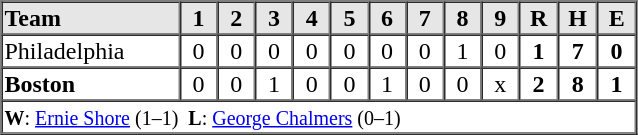<table border=1 cellspacing=0 width=425 style="margin-left:3em;">
<tr style="text-align:center; background-color:#e6e6e6;">
<th align=left width=125>Team</th>
<th width=25>1</th>
<th width=25>2</th>
<th width=25>3</th>
<th width=25>4</th>
<th width=25>5</th>
<th width=25>6</th>
<th width=25>7</th>
<th width=25>8</th>
<th width=25>9</th>
<th width=25>R</th>
<th width=25>H</th>
<th width=25>E</th>
</tr>
<tr style="text-align:center;">
<td align=left>Philadelphia</td>
<td>0</td>
<td>0</td>
<td>0</td>
<td>0</td>
<td>0</td>
<td>0</td>
<td>0</td>
<td>1</td>
<td>0</td>
<td><strong>1</strong></td>
<td><strong>7</strong></td>
<td><strong>0</strong></td>
</tr>
<tr style="text-align:center;">
<td align=left><strong>Boston</strong></td>
<td>0</td>
<td>0</td>
<td>1</td>
<td>0</td>
<td>0</td>
<td>1</td>
<td>0</td>
<td>0</td>
<td>x</td>
<td><strong>2</strong></td>
<td><strong>8</strong></td>
<td><strong>1</strong></td>
</tr>
<tr style="text-align:left;">
<td colspan=13><small><strong>W</strong>: <a href='#'>Ernie Shore</a> (1–1)  <strong>L</strong>: <a href='#'>George Chalmers</a> (0–1)</small></td>
</tr>
</table>
